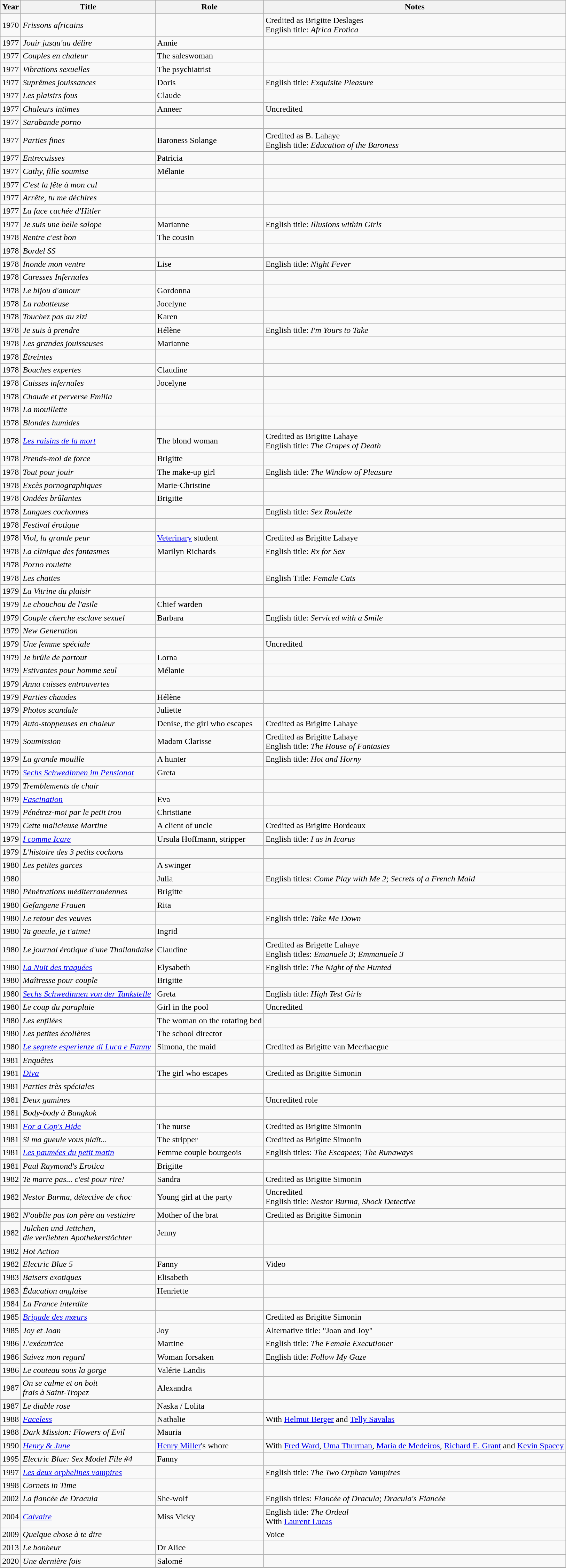<table class="wikitable mw-collapsible sortable">
<tr>
<th scope="col">Year</th>
<th scope="col">Title</th>
<th scope="col">Role</th>
<th scope="col">Notes</th>
</tr>
<tr>
<td>1970</td>
<td><em>Frissons africains</em></td>
<td></td>
<td>Credited as Brigitte Deslages <br>English title: <em>Africa Erotica</em></td>
</tr>
<tr>
<td>1977</td>
<td><em>Jouir jusqu'au délire</em></td>
<td>Annie</td>
<td></td>
</tr>
<tr>
<td>1977</td>
<td><em>Couples en chaleur</em></td>
<td>The saleswoman</td>
<td></td>
</tr>
<tr>
<td>1977</td>
<td><em>Vibrations sexuelles</em></td>
<td>The psychiatrist</td>
<td></td>
</tr>
<tr>
<td>1977</td>
<td><em>Suprêmes jouissances</em></td>
<td>Doris</td>
<td>English title: <em>Exquisite Pleasure</em></td>
</tr>
<tr>
<td>1977</td>
<td><em>Les plaisirs fous</em></td>
<td>Claude</td>
<td></td>
</tr>
<tr>
<td>1977</td>
<td><em>Chaleurs intimes</em></td>
<td>Anneer</td>
<td>Uncredited</td>
</tr>
<tr>
<td>1977</td>
<td><em>Sarabande porno</em></td>
<td></td>
<td></td>
</tr>
<tr>
<td>1977</td>
<td><em>Parties fines</em></td>
<td>Baroness Solange</td>
<td>Credited as B. Lahaye <br> English title: <em>Education of the Baroness</em></td>
</tr>
<tr>
<td>1977</td>
<td><em>Entrecuisses</em></td>
<td>Patricia</td>
<td></td>
</tr>
<tr>
<td>1977</td>
<td><em>Cathy, fille soumise</em></td>
<td>Mélanie</td>
<td></td>
</tr>
<tr>
<td>1977</td>
<td><em>C'est la fête à mon cul</em></td>
<td></td>
<td></td>
</tr>
<tr>
<td>1977</td>
<td><em>Arrête, tu me déchires</em></td>
<td></td>
<td></td>
</tr>
<tr>
<td>1977</td>
<td><em>La face cachée d'Hitler</em></td>
<td></td>
<td></td>
</tr>
<tr>
<td>1977</td>
<td><em>Je suis une belle salope</em></td>
<td>Marianne</td>
<td>English title: <em>Illusions within Girls</em></td>
</tr>
<tr>
<td>1978</td>
<td><em>Rentre c'est bon</em></td>
<td>The cousin</td>
<td></td>
</tr>
<tr>
<td>1978</td>
<td><em>Bordel SS</em></td>
<td></td>
<td></td>
</tr>
<tr>
<td>1978</td>
<td><em>Inonde mon ventre</em></td>
<td>Lise</td>
<td>English title: <em>Night Fever</em></td>
</tr>
<tr>
<td>1978</td>
<td><em>Caresses Infernales</em></td>
<td></td>
<td></td>
</tr>
<tr>
<td>1978</td>
<td><em>Le bijou d'amour</em></td>
<td>Gordonna</td>
<td></td>
</tr>
<tr>
<td>1978</td>
<td><em>La rabatteuse</em></td>
<td>Jocelyne</td>
<td></td>
</tr>
<tr>
<td>1978</td>
<td><em>Touchez pas au zizi</em></td>
<td>Karen</td>
<td></td>
</tr>
<tr>
<td>1978</td>
<td><em>Je suis à prendre</em></td>
<td>Hélène</td>
<td>English  title: <em>I'm Yours to Take</em></td>
</tr>
<tr>
<td>1978</td>
<td><em>Les grandes jouisseuses</em></td>
<td>Marianne</td>
<td></td>
</tr>
<tr>
<td>1978</td>
<td><em>Étreintes</em></td>
<td></td>
<td></td>
</tr>
<tr>
<td>1978</td>
<td><em>Bouches expertes</em></td>
<td>Claudine</td>
<td></td>
</tr>
<tr>
<td>1978</td>
<td><em>Cuisses infernales</em></td>
<td>Jocelyne</td>
<td></td>
</tr>
<tr>
<td>1978</td>
<td><em>Chaude et perverse Emilia</em></td>
<td></td>
<td></td>
</tr>
<tr>
<td>1978</td>
<td><em>La mouillette</em></td>
<td></td>
<td></td>
</tr>
<tr>
<td>1978</td>
<td><em>Blondes humides</em></td>
<td></td>
<td></td>
</tr>
<tr>
<td>1978</td>
<td><em><a href='#'>Les raisins de la mort</a></em></td>
<td>The blond woman</td>
<td>Credited as Brigitte Lahaye <br> English title: <em>The Grapes of Death</em></td>
</tr>
<tr>
<td>1978</td>
<td><em>Prends-moi de force</em></td>
<td>Brigitte</td>
<td></td>
</tr>
<tr>
<td>1978</td>
<td><em>Tout pour jouir</em></td>
<td>The make-up girl</td>
<td>English title: <em>The Window of Pleasure</em></td>
</tr>
<tr>
<td>1978</td>
<td><em>Excès pornographiques</em></td>
<td>Marie-Christine</td>
<td></td>
</tr>
<tr>
<td>1978</td>
<td><em>Ondées brûlantes</em></td>
<td>Brigitte</td>
<td></td>
</tr>
<tr>
<td>1978</td>
<td><em>Langues cochonnes</em></td>
<td></td>
<td>English title: <em>Sex Roulette</em></td>
</tr>
<tr>
<td>1978</td>
<td><em>Festival érotique</em></td>
<td></td>
<td></td>
</tr>
<tr>
<td>1978</td>
<td><em>Viol, la grande peur</em></td>
<td><a href='#'>Veterinary</a> student</td>
<td>Credited as Brigitte Lahaye</td>
</tr>
<tr>
<td>1978</td>
<td><em>La clinique des fantasmes</em></td>
<td>Marilyn Richards</td>
<td>English title: <em>Rx for Sex</em></td>
</tr>
<tr>
<td>1978</td>
<td><em>Porno roulette</em></td>
<td></td>
<td></td>
</tr>
<tr>
<td>1978</td>
<td><em>Les chattes</em></td>
<td></td>
<td>English Title: <em>Female Cats</em></td>
</tr>
<tr>
</tr>
<tr>
<td>1979</td>
<td><em>La Vitrine du plaisir</em></td>
<td></td>
<td></td>
</tr>
<tr>
<td>1979</td>
<td><em>Le chouchou de l'asile</em></td>
<td>Chief warden</td>
<td></td>
</tr>
<tr>
<td>1979</td>
<td><em>Couple cherche esclave sexuel</em></td>
<td>Barbara</td>
<td>English title: <em>Serviced with a Smile</em></td>
</tr>
<tr>
<td>1979</td>
<td><em>New Generation</em></td>
<td></td>
<td></td>
</tr>
<tr>
<td>1979</td>
<td><em>Une femme spéciale</em></td>
<td></td>
<td>Uncredited</td>
</tr>
<tr>
<td>1979</td>
<td><em>Je brûle de partout</em></td>
<td>Lorna</td>
<td></td>
</tr>
<tr>
<td>1979</td>
<td><em>Estivantes pour homme seul</em></td>
<td>Mélanie</td>
<td></td>
</tr>
<tr>
<td>1979</td>
<td><em>Anna cuisses entrouvertes</em></td>
<td></td>
<td></td>
</tr>
<tr>
<td>1979</td>
<td><em>Parties chaudes</em></td>
<td>Hélène</td>
<td></td>
</tr>
<tr>
<td>1979</td>
<td><em>Photos scandale</em></td>
<td>Juliette</td>
<td></td>
</tr>
<tr>
<td>1979</td>
<td><em>Auto-stoppeuses en chaleur</em></td>
<td>Denise, the girl who escapes</td>
<td>Credited as Brigitte Lahaye</td>
</tr>
<tr>
<td>1979</td>
<td><em>Soumission</em></td>
<td>Madam Clarisse</td>
<td>Credited as Brigitte Lahaye <br> English title: <em>The House of Fantasies</em></td>
</tr>
<tr>
<td>1979</td>
<td><em>La grande mouille</em></td>
<td>A hunter</td>
<td>English title: <em>Hot and Horny</em></td>
</tr>
<tr>
<td>1979</td>
<td><em><a href='#'>Sechs Schwedinnen im Pensionat</a></em></td>
<td>Greta</td>
<td></td>
</tr>
<tr>
<td>1979</td>
<td><em>Tremblements de chair</em></td>
<td></td>
<td></td>
</tr>
<tr>
<td>1979</td>
<td><em><a href='#'>Fascination</a></em></td>
<td>Eva</td>
<td></td>
</tr>
<tr>
<td>1979</td>
<td><em>Pénétrez-moi par le petit trou</em></td>
<td>Christiane</td>
<td></td>
</tr>
<tr>
<td>1979</td>
<td><em>Cette malicieuse Martine</em></td>
<td>A client of uncle</td>
<td>Credited as Brigitte Bordeaux</td>
</tr>
<tr>
<td>1979</td>
<td><em><a href='#'>I comme Icare</a></em></td>
<td>Ursula Hoffmann, stripper</td>
<td>English  title: <em>I as in Icarus</em></td>
</tr>
<tr>
<td>1979</td>
<td><em>L'histoire des 3 petits cochons</em></td>
<td></td>
<td></td>
</tr>
<tr>
<td>1980</td>
<td><em>Les petites garces</em></td>
<td>A swinger</td>
<td></td>
</tr>
<tr>
<td>1980</td>
<td><em></em></td>
<td>Julia</td>
<td>English titles: <em>Come Play with Me 2</em>; <em>Secrets of a French Maid</em></td>
</tr>
<tr>
<td>1980</td>
<td><em>Pénétrations méditerranéennes</em></td>
<td>Brigitte</td>
<td></td>
</tr>
<tr>
<td>1980</td>
<td><em>Gefangene Frauen</em></td>
<td>Rita</td>
<td></td>
</tr>
<tr>
<td>1980</td>
<td><em>Le retour des veuves</em></td>
<td></td>
<td>English title: <em>Take Me Down</em></td>
</tr>
<tr>
<td>1980</td>
<td><em>Ta gueule, je t'aime!</em></td>
<td>Ingrid</td>
<td></td>
</tr>
<tr>
<td>1980</td>
<td><em>Le journal érotique d'une Thailandaise</em></td>
<td>Claudine</td>
<td>Credited as Brigette Lahaye <br> English titles: <em>Emanuele 3</em>; <em>Emmanuele 3</em></td>
</tr>
<tr>
<td>1980</td>
<td><em><a href='#'>La Nuit des traquées</a></em></td>
<td>Elysabeth</td>
<td>English title: <em>The Night of the Hunted</em></td>
</tr>
<tr>
<td>1980</td>
<td><em>Maîtresse pour couple</em></td>
<td>Brigitte</td>
<td></td>
</tr>
<tr>
<td>1980</td>
<td><em><a href='#'>Sechs Schwedinnen von der Tankstelle</a></em></td>
<td>Greta</td>
<td>English title: <em>High Test Girls</em></td>
</tr>
<tr>
<td>1980</td>
<td><em>Le coup du parapluie</em></td>
<td>Girl in the pool</td>
<td>Uncredited</td>
</tr>
<tr>
<td>1980</td>
<td><em>Les enfilées</em></td>
<td>The woman on the rotating bed</td>
<td></td>
</tr>
<tr>
<td>1980</td>
<td><em>Les petites écolières</em></td>
<td>The school director</td>
<td></td>
</tr>
<tr>
<td>1980</td>
<td><em><a href='#'>Le segrete esperienze di Luca e Fanny</a></em></td>
<td>Simona, the maid</td>
<td>Credited as Brigitte van Meerhaegue</td>
</tr>
<tr>
<td>1981</td>
<td><em>Enquêtes</em></td>
<td></td>
<td></td>
</tr>
<tr>
<td>1981</td>
<td><em><a href='#'>Diva</a></em></td>
<td>The girl who escapes</td>
<td>Credited as Brigitte Simonin</td>
</tr>
<tr>
<td>1981</td>
<td><em>Parties très spéciales</em></td>
<td></td>
<td></td>
</tr>
<tr>
<td>1981</td>
<td><em>Deux gamines</em></td>
<td></td>
<td>Uncredited role</td>
</tr>
<tr>
<td>1981</td>
<td><em>Body-body à Bangkok</em></td>
<td></td>
<td></td>
</tr>
<tr>
<td>1981</td>
<td><em><a href='#'>For a Cop's Hide</a></em></td>
<td>The nurse</td>
<td>Credited as Brigitte Simonin</td>
</tr>
<tr>
<td>1981</td>
<td><em>Si ma gueule vous plaît...</em></td>
<td>The stripper</td>
<td>Credited as Brigitte Simonin</td>
</tr>
<tr>
<td>1981</td>
<td><em><a href='#'>Les paumées du petit matin</a></em></td>
<td>Femme couple bourgeois</td>
<td>English titles: <em>The Escapees</em>; <em>The Runaways</em></td>
</tr>
<tr>
<td>1981</td>
<td><em>Paul Raymond's Erotica</em></td>
<td>Brigitte</td>
<td></td>
</tr>
<tr>
<td>1982</td>
<td><em>Te marre pas... c'est pour rire!</em></td>
<td>Sandra</td>
<td>Credited as Brigitte Simonin</td>
</tr>
<tr>
<td>1982</td>
<td><em>Nestor Burma, détective de choc</em></td>
<td>Young girl at the party</td>
<td>Uncredited<br> English title: <em>Nestor Burma, Shock Detective</em></td>
</tr>
<tr>
<td>1982</td>
<td><em>N'oublie pas ton père au vestiaire</em></td>
<td>Mother of the brat</td>
<td>Credited as Brigitte Simonin</td>
</tr>
<tr>
<td>1982</td>
<td><em>Julchen und Jettchen,<br>die verliebten Apothekerstöchter</em></td>
<td>Jenny</td>
<td></td>
</tr>
<tr>
<td>1982</td>
<td><em>Hot Action</em></td>
<td></td>
<td></td>
</tr>
<tr>
<td>1982</td>
<td><em>Electric Blue 5</em></td>
<td>Fanny</td>
<td>Video</td>
</tr>
<tr>
<td>1983</td>
<td><em>Baisers exotiques</em></td>
<td>Elisabeth</td>
<td></td>
</tr>
<tr>
<td>1983</td>
<td><em>Éducation anglaise</em></td>
<td>Henriette</td>
<td></td>
</tr>
<tr>
<td>1984</td>
<td><em>La France interdite</em></td>
<td></td>
<td></td>
</tr>
<tr>
<td>1985</td>
<td><em><a href='#'>Brigade des mœurs</a></em></td>
<td></td>
<td>Credited as Brigitte Simonin</td>
</tr>
<tr>
<td>1985</td>
<td><em>Joy et Joan</em></td>
<td>Joy</td>
<td>Alternative title: "Joan and Joy"</td>
</tr>
<tr>
<td>1986</td>
<td><em>L'exécutrice</em></td>
<td>Martine</td>
<td>English title: <em>The Female Executioner</em></td>
</tr>
<tr>
<td>1986</td>
<td><em>Suivez mon regard</em></td>
<td>Woman forsaken</td>
<td>English title: <em>Follow My Gaze</em></td>
</tr>
<tr>
<td>1986</td>
<td><em>Le couteau sous la gorge</em></td>
<td>Valérie Landis</td>
<td></td>
</tr>
<tr>
<td>1987</td>
<td><em>On se calme et on boit<br>frais à Saint-Tropez</em></td>
<td>Alexandra</td>
<td></td>
</tr>
<tr>
<td>1987</td>
<td><em>Le diable rose</em></td>
<td>Naska / Lolita</td>
<td></td>
</tr>
<tr>
<td>1988</td>
<td><em><a href='#'>Faceless</a></em></td>
<td>Nathalie</td>
<td>With <a href='#'>Helmut Berger</a> and <a href='#'>Telly Savalas</a></td>
</tr>
<tr>
<td>1988</td>
<td><em>Dark Mission: Flowers of Evil</em></td>
<td>Mauria</td>
<td></td>
</tr>
<tr>
<td>1990</td>
<td><em><a href='#'>Henry & June</a></em></td>
<td><a href='#'>Henry Miller</a>'s whore</td>
<td>With <a href='#'>Fred Ward</a>, <a href='#'>Uma Thurman</a>, <a href='#'>Maria de Medeiros</a>, <a href='#'>Richard E. Grant</a> and <a href='#'>Kevin Spacey</a></td>
</tr>
<tr>
<td>1995</td>
<td><em>Electric Blue: Sex Model File #4</em></td>
<td>Fanny</td>
<td></td>
</tr>
<tr>
<td>1997</td>
<td><em><a href='#'>Les deux orphelines vampires</a></em></td>
<td></td>
<td>English title: <em>The Two Orphan Vampires</em></td>
</tr>
<tr>
<td>1998</td>
<td><em>Cornets in Time</em></td>
<td></td>
<td></td>
</tr>
<tr>
<td>2002</td>
<td><em>La fiancée de Dracula</em></td>
<td>She-wolf</td>
<td>English titles: <em>Fiancée of Dracula</em>; <em>Dracula's Fiancée</em></td>
</tr>
<tr>
<td>2004</td>
<td><em><a href='#'>Calvaire</a></em></td>
<td>Miss Vicky</td>
<td>English title: <em>The Ordeal</em><br> With <a href='#'>Laurent Lucas</a></td>
</tr>
<tr>
<td>2009</td>
<td><em>Quelque chose à te dire</em></td>
<td></td>
<td>Voice</td>
</tr>
<tr>
<td>2013</td>
<td><em>Le bonheur</em></td>
<td>Dr Alice</td>
<td></td>
</tr>
<tr>
<td>2020</td>
<td><em>Une dernière fois</em></td>
<td>Salomé</td>
<td></td>
</tr>
</table>
